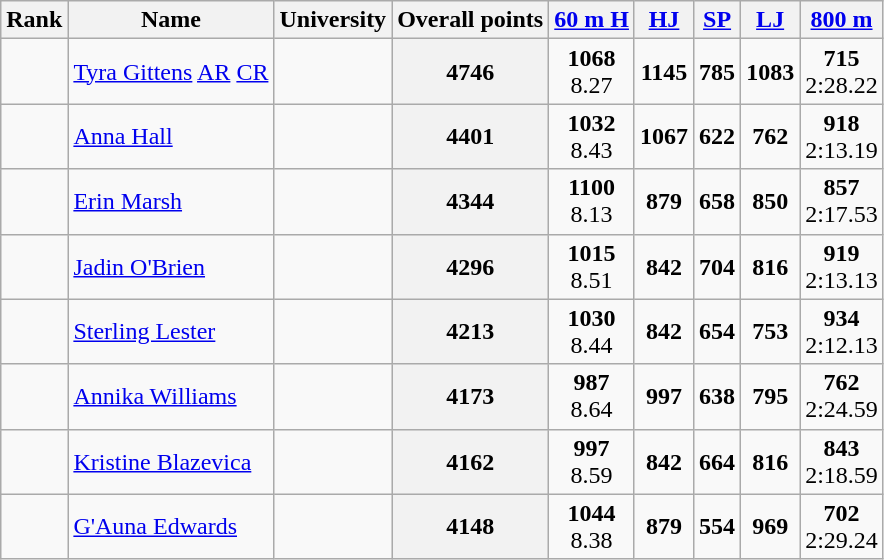<table class="wikitable sortable" style="text-align:center">
<tr>
<th>Rank</th>
<th>Name</th>
<th>University</th>
<th>Overall points</th>
<th><a href='#'>60 m H</a></th>
<th><a href='#'>HJ</a></th>
<th><a href='#'>SP</a></th>
<th><a href='#'>LJ</a></th>
<th><a href='#'>800 m</a></th>
</tr>
<tr>
<td></td>
<td align=left> <a href='#'>Tyra Gittens</a> <a href='#'>AR</a> <a href='#'>CR</a></td>
<td></td>
<th>4746</th>
<td><strong>1068</strong><br>8.27</td>
<td><strong>1145</strong><br></td>
<td><strong>785</strong><br></td>
<td><strong>1083</strong><br></td>
<td><strong>715</strong><br>2:28.22</td>
</tr>
<tr>
<td></td>
<td align=left> <a href='#'>Anna Hall</a></td>
<td></td>
<th>4401</th>
<td><strong>1032</strong><br>8.43</td>
<td><strong>1067</strong><br></td>
<td><strong>622</strong><br></td>
<td><strong>762</strong><br></td>
<td><strong>918</strong><br>2:13.19</td>
</tr>
<tr>
<td></td>
<td align=left> <a href='#'>Erin Marsh</a></td>
<td></td>
<th>4344</th>
<td><strong>1100</strong><br>8.13</td>
<td><strong>879</strong><br></td>
<td><strong>658</strong><br></td>
<td><strong>850</strong><br></td>
<td><strong>857</strong><br>2:17.53</td>
</tr>
<tr>
<td></td>
<td align=left><a href='#'>Jadin O'Brien</a></td>
<td></td>
<th>4296</th>
<td><strong>1015</strong><br>8.51</td>
<td><strong>842</strong><br></td>
<td><strong>704</strong><br></td>
<td><strong>816</strong><br></td>
<td><strong>919</strong><br>2:13.13</td>
</tr>
<tr>
<td></td>
<td align=left> <a href='#'>Sterling Lester</a></td>
<td></td>
<th>4213</th>
<td><strong>1030</strong><br>8.44</td>
<td><strong>842</strong><br></td>
<td><strong>654</strong><br></td>
<td><strong>753</strong><br></td>
<td><strong>934</strong><br>2:12.13</td>
</tr>
<tr>
<td></td>
<td align=left> <a href='#'>Annika Williams</a></td>
<td></td>
<th>4173</th>
<td><strong>987</strong><br>8.64</td>
<td><strong>997</strong><br></td>
<td><strong>638</strong><br></td>
<td><strong>795</strong><br></td>
<td><strong>762</strong><br>2:24.59</td>
</tr>
<tr>
<td></td>
<td align=left> <a href='#'>Kristine Blazevica</a></td>
<td></td>
<th>4162</th>
<td><strong>997</strong><br>8.59</td>
<td><strong>842</strong><br></td>
<td><strong>664</strong><br></td>
<td><strong>816</strong><br></td>
<td><strong>843</strong><br>2:18.59</td>
</tr>
<tr>
<td></td>
<td align=left> <a href='#'>G'Auna Edwards</a></td>
<td></td>
<th>4148</th>
<td><strong>1044</strong><br>8.38</td>
<td><strong>879</strong><br></td>
<td><strong>554</strong><br></td>
<td><strong>969</strong><br></td>
<td><strong>702</strong><br>2:29.24</td>
</tr>
</table>
